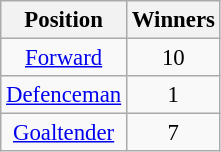<table class="wikitable sortable" style="font-size: 95%;text-align: center;">
<tr>
<th>Position</th>
<th>Winners</th>
</tr>
<tr>
<td><a href='#'>Forward</a></td>
<td>10</td>
</tr>
<tr>
<td><a href='#'>Defenceman</a></td>
<td>1</td>
</tr>
<tr>
<td><a href='#'>Goaltender</a></td>
<td>7</td>
</tr>
</table>
